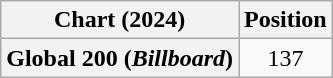<table class="wikitable plainrowheaders" style="text-align:center">
<tr>
<th scope="col">Chart (2024)</th>
<th scope="col">Position</th>
</tr>
<tr>
<th scope="row">Global 200 (<em>Billboard</em>)</th>
<td>137</td>
</tr>
</table>
